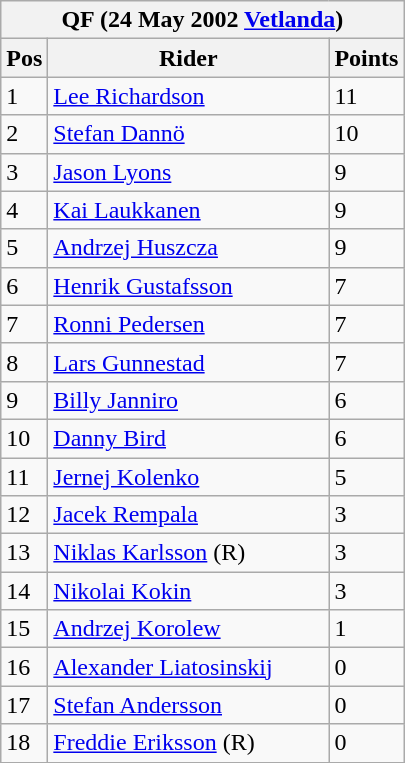<table class="wikitable">
<tr>
<th colspan="6">QF (24 May 2002  <a href='#'>Vetlanda</a>)</th>
</tr>
<tr>
<th width=20>Pos</th>
<th width=180>Rider</th>
<th width=40>Points</th>
</tr>
<tr>
<td>1</td>
<td style="text-align:left;"> <a href='#'>Lee Richardson</a></td>
<td>11</td>
</tr>
<tr>
<td>2</td>
<td style="text-align:left;"> <a href='#'>Stefan Dannö</a></td>
<td>10</td>
</tr>
<tr>
<td>3</td>
<td style="text-align:left;"> <a href='#'>Jason Lyons</a></td>
<td>9</td>
</tr>
<tr>
<td>4</td>
<td style="text-align:left;"> <a href='#'>Kai Laukkanen</a></td>
<td>9</td>
</tr>
<tr>
<td>5</td>
<td style="text-align:left;"> <a href='#'>Andrzej Huszcza</a></td>
<td>9</td>
</tr>
<tr>
<td>6</td>
<td style="text-align:left;"> <a href='#'>Henrik Gustafsson</a></td>
<td>7</td>
</tr>
<tr>
<td>7</td>
<td style="text-align:left;"> <a href='#'>Ronni Pedersen</a></td>
<td>7</td>
</tr>
<tr>
<td>8</td>
<td style="text-align:left;"> <a href='#'>Lars Gunnestad</a></td>
<td>7</td>
</tr>
<tr>
<td>9</td>
<td style="text-align:left;"> <a href='#'>Billy Janniro</a></td>
<td>6</td>
</tr>
<tr>
<td>10</td>
<td style="text-align:left;"> <a href='#'>Danny Bird</a></td>
<td>6</td>
</tr>
<tr>
<td>11</td>
<td style="text-align:left;"> <a href='#'>Jernej Kolenko</a></td>
<td>5</td>
</tr>
<tr>
<td>12</td>
<td style="text-align:left;"> <a href='#'>Jacek Rempala</a></td>
<td>3</td>
</tr>
<tr>
<td>13</td>
<td style="text-align:left;"> <a href='#'>Niklas Karlsson</a> (R)</td>
<td>3</td>
</tr>
<tr>
<td>14</td>
<td style="text-align:left;"> <a href='#'>Nikolai Kokin</a></td>
<td>3</td>
</tr>
<tr>
<td>15</td>
<td style="text-align:left;"> <a href='#'>Andrzej Korolew</a></td>
<td>1</td>
</tr>
<tr>
<td>16</td>
<td style="text-align:left;"> <a href='#'>Alexander Liatosinskij</a></td>
<td>0</td>
</tr>
<tr>
<td>17</td>
<td style="text-align:left;"> <a href='#'>Stefan Andersson</a></td>
<td>0</td>
</tr>
<tr>
<td>18</td>
<td style="text-align:left;"> <a href='#'>Freddie Eriksson</a> (R)</td>
<td>0</td>
</tr>
</table>
